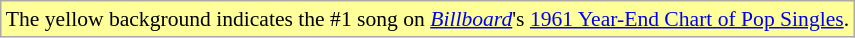<table class="wikitable" style="font-size:90%;">
<tr>
<td style="background-color:#FFFF99">The yellow background indicates the #1 song on <a href='#'><em>Billboard</em></a>'s <a href='#'>1961 Year-End Chart of Pop Singles</a>.</td>
</tr>
</table>
